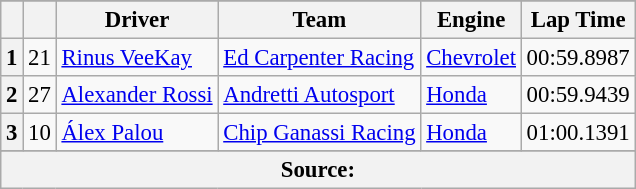<table class="wikitable" style="font-size:95%;">
<tr>
</tr>
<tr>
<th></th>
<th></th>
<th>Driver</th>
<th>Team</th>
<th>Engine</th>
<th>Lap Time</th>
</tr>
<tr>
<th>1</th>
<td align="center">21</td>
<td> <a href='#'>Rinus VeeKay</a></td>
<td><a href='#'>Ed Carpenter Racing</a></td>
<td><a href='#'>Chevrolet</a></td>
<td>00:59.8987</td>
</tr>
<tr>
<th>2</th>
<td align="center">27</td>
<td> <a href='#'>Alexander Rossi</a></td>
<td><a href='#'>Andretti Autosport</a></td>
<td><a href='#'>Honda</a></td>
<td>00:59.9439</td>
</tr>
<tr>
<th>3</th>
<td align="center">10</td>
<td> <a href='#'>Álex Palou</a></td>
<td><a href='#'>Chip Ganassi Racing</a></td>
<td><a href='#'>Honda</a></td>
<td>01:00.1391</td>
</tr>
<tr>
</tr>
<tr class="sortbottom">
<th colspan="6">Source:</th>
</tr>
</table>
